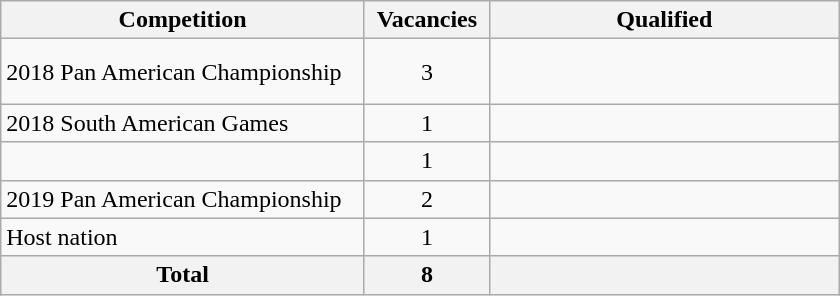<table class = "wikitable" width=560>
<tr>
<th width=300>Competition</th>
<th width=80>Vacancies</th>
<th width=300>Qualified</th>
</tr>
<tr>
<td>2018 Pan American Championship</td>
<td align="center">3</td>
<td><br><br></td>
</tr>
<tr>
<td>2018 South American Games</td>
<td align="center">1</td>
<td></td>
</tr>
<tr>
<td></td>
<td align="center">1</td>
<td></td>
</tr>
<tr>
<td>2019 Pan American Championship</td>
<td align="center">2</td>
<td><br></td>
</tr>
<tr>
<td>Host nation</td>
<td align="center">1</td>
<td></td>
</tr>
<tr>
<th>Total</th>
<th>8</th>
<th></th>
</tr>
</table>
